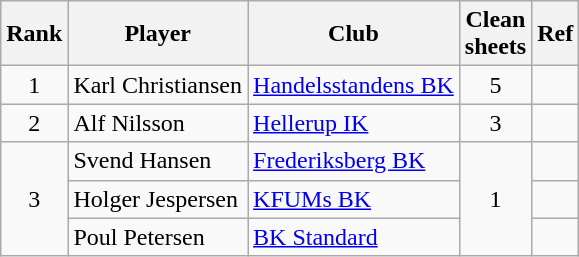<table class="wikitable" style="text-align:center">
<tr>
<th>Rank</th>
<th>Player</th>
<th>Club</th>
<th>Clean<br>sheets</th>
<th>Ref</th>
</tr>
<tr>
<td>1</td>
<td align="left"> Karl Christiansen</td>
<td align="left"><a href='#'>Handelsstandens BK</a></td>
<td>5</td>
<td></td>
</tr>
<tr>
<td>2</td>
<td align="left"> Alf Nilsson</td>
<td align="left"><a href='#'>Hellerup IK</a></td>
<td>3</td>
<td></td>
</tr>
<tr>
<td rowspan=3>3</td>
<td align="left"> Svend Hansen</td>
<td align="left"><a href='#'>Frederiksberg BK</a></td>
<td rowspan=3>1</td>
<td></td>
</tr>
<tr>
<td align="left"> Holger Jespersen</td>
<td align="left"><a href='#'>KFUMs BK</a></td>
<td></td>
</tr>
<tr>
<td align="left"> Poul Petersen</td>
<td align="left"><a href='#'>BK Standard</a></td>
<td></td>
</tr>
</table>
